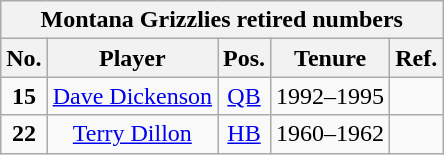<table class="wikitable" style="text-align:center">
<tr>
<th colspan=5 style =><strong>Montana Grizzlies retired numbers</strong></th>
</tr>
<tr>
<th style = >No.</th>
<th style = >Player</th>
<th style = >Pos.</th>
<th style = >Tenure</th>
<th style = >Ref.</th>
</tr>
<tr>
<td><strong>15</strong></td>
<td><a href='#'>Dave Dickenson</a></td>
<td><a href='#'>QB</a></td>
<td>1992–1995</td>
<td></td>
</tr>
<tr>
<td><strong>22</strong></td>
<td><a href='#'>Terry Dillon</a></td>
<td><a href='#'>HB</a></td>
<td>1960–1962</td>
<td></td>
</tr>
</table>
